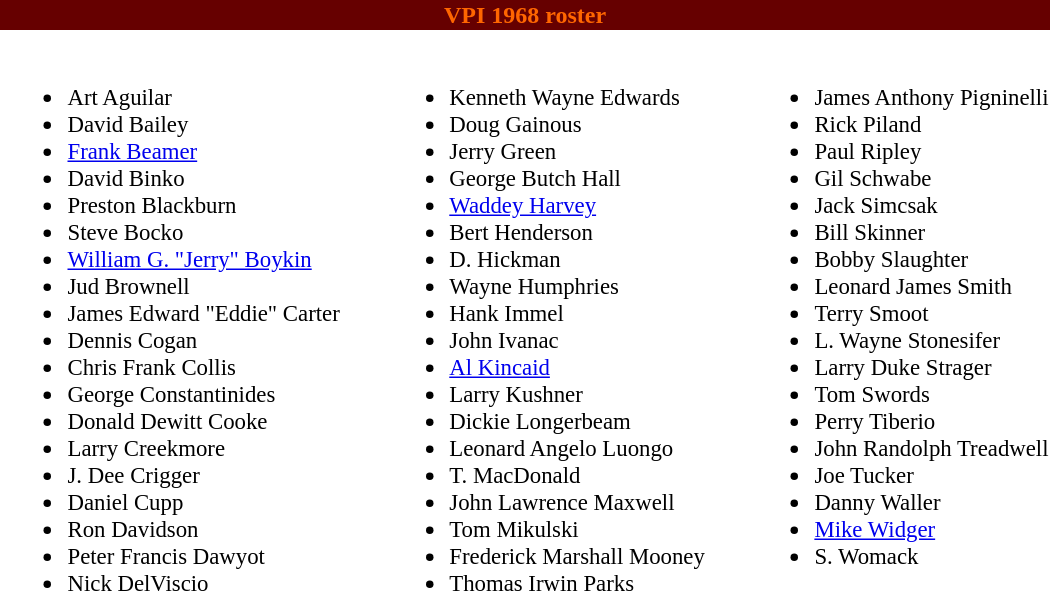<table class="toccolours" style="text-align: left;">
<tr>
<th colspan="9" style="background:#660000;color:#FF6600;text-align:center;"><span><strong>VPI 1968 roster</strong></span></th>
</tr>
<tr>
<td></td>
<td style="font-size:95%; vertical-align:top;"><br><ul><li>Art Aguilar</li><li>David Bailey</li><li><a href='#'>Frank Beamer</a></li><li>David Binko</li><li>Preston Blackburn</li><li>Steve Bocko</li><li><a href='#'>William G. "Jerry" Boykin</a></li><li>Jud Brownell</li><li>James Edward "Eddie" Carter</li><li>Dennis Cogan</li><li>Chris Frank Collis</li><li>George Constantinides</li><li>Donald Dewitt Cooke</li><li>Larry Creekmore</li><li>J. Dee Crigger</li><li>Daniel Cupp</li><li>Ron Davidson</li><li>Peter Francis Dawyot</li><li>Nick DelViscio</li></ul></td>
<td style="width: 25px;"></td>
<td style="font-size:95%; vertical-align:top;"><br><ul><li>Kenneth Wayne Edwards</li><li>Doug Gainous</li><li>Jerry Green</li><li>George Butch Hall</li><li><a href='#'>Waddey Harvey</a></li><li>Bert Henderson</li><li>D. Hickman</li><li>Wayne Humphries</li><li>Hank Immel</li><li>John Ivanac</li><li><a href='#'>Al Kincaid</a></li><li>Larry Kushner</li><li>Dickie Longerbeam</li><li>Leonard Angelo Luongo</li><li>T. MacDonald</li><li>John Lawrence Maxwell</li><li>Tom Mikulski</li><li>Frederick Marshall Mooney</li><li>Thomas Irwin Parks</li></ul></td>
<td style="width: 25px;"></td>
<td style="font-size:95%; vertical-align:top;"><br><ul><li>James Anthony Pigninelli</li><li>Rick Piland</li><li>Paul Ripley</li><li>Gil Schwabe</li><li>Jack Simcsak</li><li>Bill Skinner</li><li>Bobby Slaughter</li><li>Leonard James Smith</li><li>Terry Smoot</li><li>L. Wayne Stonesifer</li><li>Larry Duke Strager</li><li>Tom Swords</li><li>Perry Tiberio</li><li>John Randolph Treadwell</li><li>Joe Tucker</li><li>Danny Waller</li><li><a href='#'>Mike Widger</a></li><li>S. Womack</li></ul></td>
</tr>
</table>
